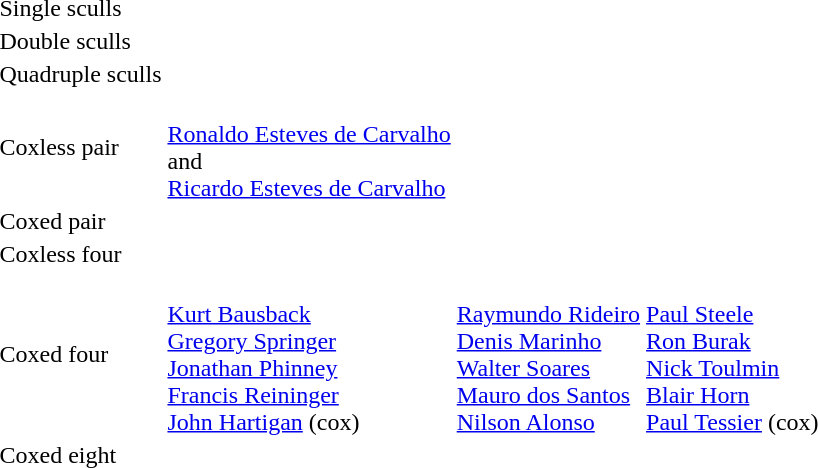<table>
<tr>
<td>Single sculls <br></td>
<td></td>
<td></td>
<td></td>
</tr>
<tr>
<td>Double sculls <br></td>
<td></td>
<td></td>
<td></td>
</tr>
<tr>
<td>Quadruple sculls <br></td>
<td></td>
<td></td>
<td></td>
</tr>
<tr>
<td>Coxless pair <br></td>
<td><br><a href='#'> Ronaldo Esteves de Carvalho</a> <br> and <br><a href='#'> Ricardo Esteves de Carvalho</a><br></td>
<td></td>
<td></td>
</tr>
<tr>
<td>Coxed pair <br></td>
<td></td>
<td></td>
<td></td>
</tr>
<tr>
<td>Coxless four <br></td>
<td></td>
<td></td>
<td></td>
</tr>
<tr>
<td>Coxed four <br></td>
<td><br><a href='#'>Kurt Bausback</a><br><a href='#'>Gregory Springer</a><br><a href='#'>Jonathan Phinney</a><br><a href='#'>Francis Reininger</a><br><a href='#'>John Hartigan</a> (cox)</td>
<td><br><a href='#'>Raymundo Rideiro</a><br><a href='#'>Denis Marinho</a><br><a href='#'>Walter Soares</a><br><a href='#'>Mauro dos Santos</a><br><a href='#'>Nilson Alonso</a></td>
<td><br><a href='#'>Paul Steele</a><br><a href='#'>Ron Burak</a><br><a href='#'>Nick Toulmin</a><br><a href='#'>Blair Horn</a><br><a href='#'>Paul Tessier</a> (cox)</td>
</tr>
<tr>
<td>Coxed eight <br></td>
<td></td>
<td></td>
<td></td>
</tr>
</table>
